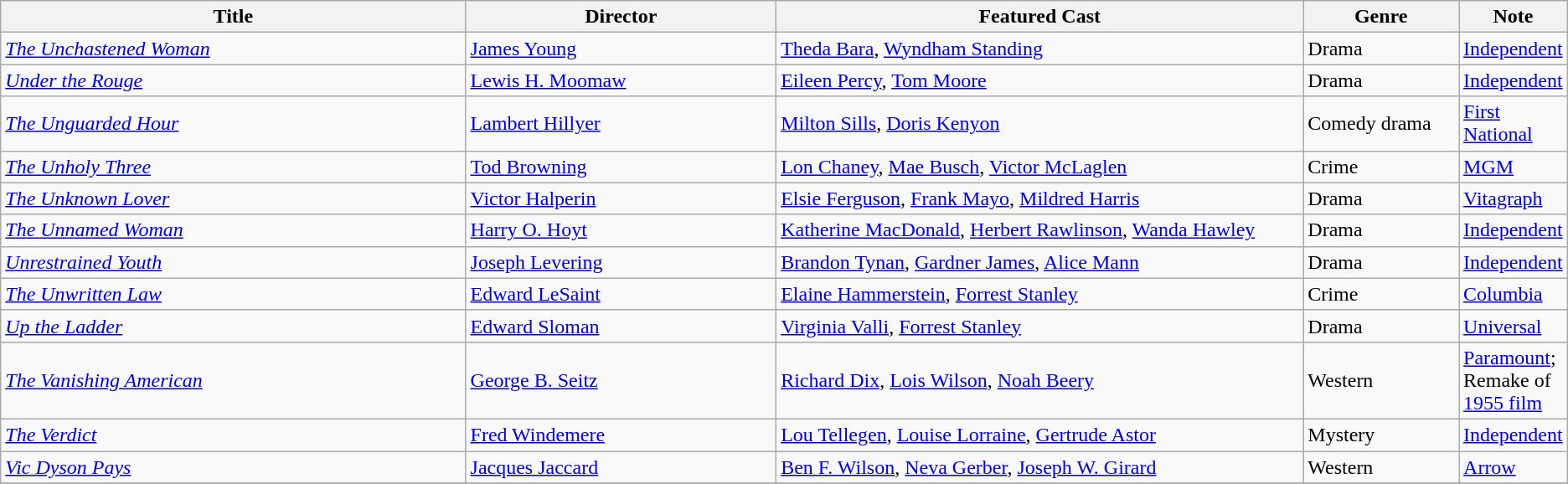<table class="wikitable">
<tr>
<th style="width:30%;">Title</th>
<th style="width:20%;">Director</th>
<th style="width:34%;">Featured Cast</th>
<th style="width:10%;">Genre</th>
<th style="width:10%;">Note</th>
</tr>
<tr>
<td><em><a href='#'>The Unchastened Woman</a></em></td>
<td><a href='#'>James Young</a></td>
<td><a href='#'>Theda Bara</a>, <a href='#'>Wyndham Standing</a></td>
<td>Drama</td>
<td><a href='#'>Independent</a></td>
</tr>
<tr>
<td><em><a href='#'>Under the Rouge</a></em></td>
<td><a href='#'>Lewis H. Moomaw</a></td>
<td><a href='#'>Eileen Percy</a>, <a href='#'>Tom Moore</a></td>
<td>Drama</td>
<td><a href='#'>Independent</a></td>
</tr>
<tr>
<td><em><a href='#'>The Unguarded Hour</a></em></td>
<td><a href='#'>Lambert Hillyer</a></td>
<td><a href='#'>Milton Sills</a>, <a href='#'>Doris Kenyon</a></td>
<td>Comedy drama</td>
<td><a href='#'>First National</a></td>
</tr>
<tr>
<td><em><a href='#'>The Unholy Three</a></em></td>
<td><a href='#'>Tod Browning</a></td>
<td><a href='#'>Lon Chaney</a>, <a href='#'>Mae Busch</a>, <a href='#'>Victor McLaglen</a></td>
<td>Crime</td>
<td><a href='#'>MGM</a></td>
</tr>
<tr>
<td><em><a href='#'>The Unknown Lover</a></em></td>
<td><a href='#'>Victor Halperin</a></td>
<td><a href='#'>Elsie Ferguson</a>, <a href='#'>Frank Mayo</a>, <a href='#'>Mildred Harris</a></td>
<td>Drama</td>
<td><a href='#'>Vitagraph</a></td>
</tr>
<tr>
<td><em><a href='#'>The Unnamed Woman</a></em></td>
<td><a href='#'>Harry O. Hoyt</a></td>
<td><a href='#'>Katherine MacDonald</a>, <a href='#'>Herbert Rawlinson</a>, <a href='#'>Wanda Hawley</a></td>
<td>Drama</td>
<td><a href='#'>Independent</a></td>
</tr>
<tr>
<td><em><a href='#'>Unrestrained Youth</a></em></td>
<td><a href='#'>Joseph Levering</a></td>
<td><a href='#'>Brandon Tynan</a>, <a href='#'>Gardner James</a>, <a href='#'>Alice Mann</a></td>
<td>Drama</td>
<td><a href='#'>Independent</a></td>
</tr>
<tr>
<td><em><a href='#'>The Unwritten Law</a></em></td>
<td><a href='#'>Edward LeSaint</a></td>
<td><a href='#'>Elaine Hammerstein</a>, <a href='#'>Forrest Stanley</a></td>
<td>Crime</td>
<td><a href='#'>Columbia</a></td>
</tr>
<tr>
<td><em><a href='#'>Up the Ladder</a></em></td>
<td><a href='#'>Edward Sloman</a></td>
<td><a href='#'>Virginia Valli</a>, <a href='#'>Forrest Stanley</a></td>
<td>Drama</td>
<td><a href='#'>Universal</a></td>
</tr>
<tr>
<td><em><a href='#'>The Vanishing American</a></em></td>
<td><a href='#'>George B. Seitz</a></td>
<td><a href='#'>Richard Dix</a>, <a href='#'>Lois Wilson</a>, <a href='#'>Noah Beery</a></td>
<td>Western</td>
<td><a href='#'>Paramount</a>; Remake of <a href='#'>1955 film</a></td>
</tr>
<tr>
<td><em><a href='#'>The Verdict</a></em></td>
<td><a href='#'>Fred Windemere</a></td>
<td><a href='#'>Lou Tellegen</a>, <a href='#'>Louise Lorraine</a>, <a href='#'>Gertrude Astor</a></td>
<td>Mystery</td>
<td><a href='#'>Independent</a></td>
</tr>
<tr>
<td><em><a href='#'>Vic Dyson Pays</a></em></td>
<td><a href='#'>Jacques Jaccard</a></td>
<td><a href='#'>Ben F. Wilson</a>, <a href='#'>Neva Gerber</a>, <a href='#'>Joseph W. Girard</a></td>
<td>Western</td>
<td><a href='#'>Arrow</a></td>
</tr>
<tr>
</tr>
</table>
